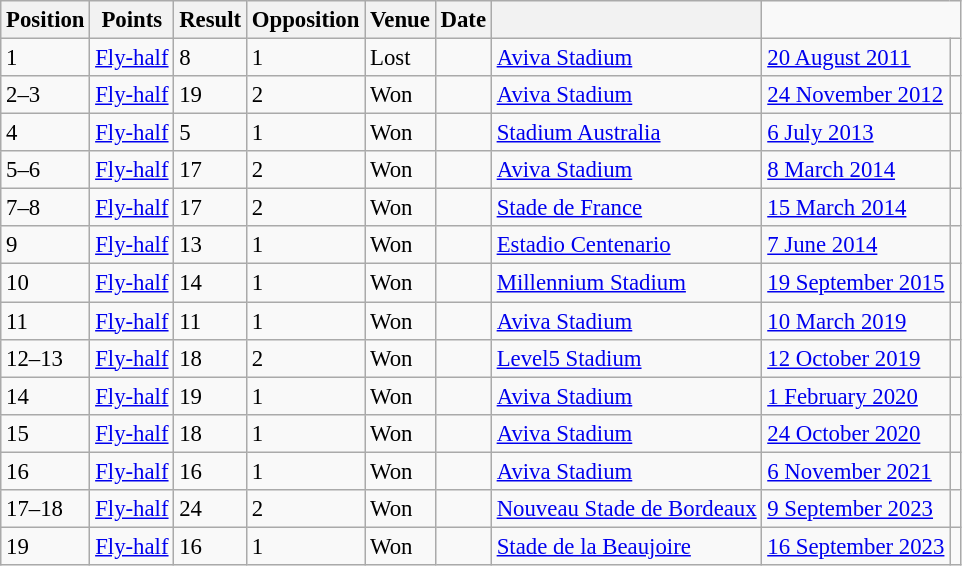<table class="wikitable sortable" style="font-size: 95%;">
<tr>
<th>Position</th>
<th>Points</th>
<th>Result</th>
<th>Opposition</th>
<th>Venue</th>
<th>Date</th>
<th class="unsortable"></th>
</tr>
<tr>
<td>1</td>
<td><a href='#'>Fly-half</a></td>
<td>8</td>
<td>1</td>
<td>Lost</td>
<td></td>
<td><a href='#'>Aviva Stadium</a></td>
<td><a href='#'>20 August 2011</a></td>
<td></td>
</tr>
<tr>
<td>2–3</td>
<td><a href='#'>Fly-half</a></td>
<td>19</td>
<td>2</td>
<td>Won</td>
<td></td>
<td><a href='#'>Aviva Stadium</a></td>
<td><a href='#'>24 November 2012</a></td>
<td></td>
</tr>
<tr>
<td>4</td>
<td><a href='#'>Fly-half</a></td>
<td>5</td>
<td>1</td>
<td>Won</td>
<td></td>
<td><a href='#'>Stadium Australia</a></td>
<td><a href='#'>6 July 2013</a></td>
<td></td>
</tr>
<tr>
<td>5–6</td>
<td><a href='#'>Fly-half</a></td>
<td>17</td>
<td>2</td>
<td>Won</td>
<td></td>
<td><a href='#'>Aviva Stadium</a></td>
<td><a href='#'>8 March 2014</a></td>
<td></td>
</tr>
<tr>
<td>7–8</td>
<td><a href='#'>Fly-half</a></td>
<td>17</td>
<td>2</td>
<td>Won</td>
<td></td>
<td><a href='#'>Stade de France</a></td>
<td><a href='#'>15 March 2014</a></td>
<td></td>
</tr>
<tr>
<td>9</td>
<td><a href='#'>Fly-half</a></td>
<td>13</td>
<td>1</td>
<td>Won</td>
<td></td>
<td><a href='#'>Estadio Centenario</a></td>
<td><a href='#'>7 June 2014</a></td>
<td></td>
</tr>
<tr>
<td>10</td>
<td><a href='#'>Fly-half</a></td>
<td>14</td>
<td>1</td>
<td>Won</td>
<td></td>
<td><a href='#'>Millennium Stadium</a></td>
<td><a href='#'>19 September 2015</a></td>
<td></td>
</tr>
<tr>
<td>11</td>
<td><a href='#'>Fly-half</a></td>
<td>11</td>
<td>1</td>
<td>Won</td>
<td></td>
<td><a href='#'>Aviva Stadium</a></td>
<td><a href='#'>10 March 2019</a></td>
<td></td>
</tr>
<tr>
<td>12–13</td>
<td><a href='#'>Fly-half</a></td>
<td>18</td>
<td>2</td>
<td>Won</td>
<td></td>
<td><a href='#'>Level5 Stadium</a></td>
<td><a href='#'>12 October 2019</a></td>
<td></td>
</tr>
<tr>
<td>14</td>
<td><a href='#'>Fly-half</a></td>
<td>19</td>
<td>1</td>
<td>Won</td>
<td></td>
<td><a href='#'>Aviva Stadium</a></td>
<td><a href='#'>1 February 2020</a></td>
<td></td>
</tr>
<tr>
<td>15</td>
<td><a href='#'>Fly-half</a></td>
<td>18</td>
<td>1</td>
<td>Won</td>
<td></td>
<td><a href='#'>Aviva Stadium</a></td>
<td><a href='#'>24 October 2020</a></td>
<td></td>
</tr>
<tr>
<td>16</td>
<td><a href='#'>Fly-half</a></td>
<td>16</td>
<td>1</td>
<td>Won</td>
<td></td>
<td><a href='#'>Aviva Stadium</a></td>
<td><a href='#'>6 November 2021</a></td>
<td></td>
</tr>
<tr>
<td>17–18</td>
<td><a href='#'>Fly-half</a></td>
<td>24</td>
<td>2</td>
<td>Won</td>
<td></td>
<td><a href='#'>Nouveau Stade de Bordeaux</a></td>
<td><a href='#'>9 September 2023</a></td>
<td></td>
</tr>
<tr>
<td>19</td>
<td><a href='#'>Fly-half</a></td>
<td>16</td>
<td>1</td>
<td>Won</td>
<td></td>
<td><a href='#'>Stade de la Beaujoire</a></td>
<td><a href='#'>16 September 2023</a></td>
<td></td>
</tr>
</table>
